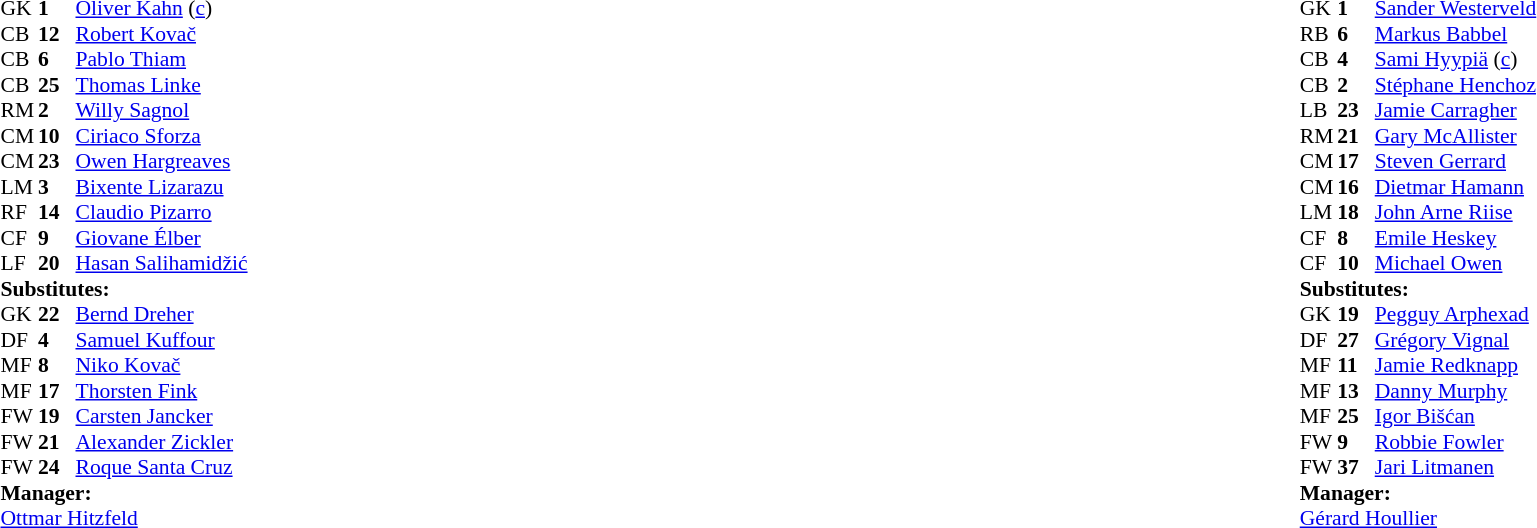<table width="100%">
<tr>
<td valign="top" width="40%"><br><table style="font-size:90%" cellspacing="0" cellpadding="0">
<tr>
<th width=25></th>
<th width=25></th>
</tr>
<tr>
<td>GK</td>
<td><strong>1</strong></td>
<td> <a href='#'>Oliver Kahn</a> (<a href='#'>c</a>)</td>
</tr>
<tr>
<td>CB</td>
<td><strong>12</strong></td>
<td> <a href='#'>Robert Kovač</a></td>
</tr>
<tr>
<td>CB</td>
<td><strong>6</strong></td>
<td> <a href='#'>Pablo Thiam</a></td>
</tr>
<tr>
<td>CB</td>
<td><strong>25</strong></td>
<td> <a href='#'>Thomas Linke</a></td>
</tr>
<tr>
<td>RM</td>
<td><strong>2</strong></td>
<td> <a href='#'>Willy Sagnol</a></td>
</tr>
<tr>
<td>CM</td>
<td><strong>10</strong></td>
<td> <a href='#'>Ciriaco Sforza</a></td>
<td></td>
<td></td>
</tr>
<tr>
<td>CM</td>
<td><strong>23</strong></td>
<td> <a href='#'>Owen Hargreaves</a></td>
</tr>
<tr>
<td>LM</td>
<td><strong>3</strong></td>
<td> <a href='#'>Bixente Lizarazu</a></td>
</tr>
<tr>
<td>RF</td>
<td><strong>14</strong></td>
<td> <a href='#'>Claudio Pizarro</a></td>
<td></td>
<td></td>
</tr>
<tr>
<td>CF</td>
<td><strong>9</strong></td>
<td> <a href='#'>Giovane Élber</a></td>
</tr>
<tr>
<td>LF</td>
<td><strong>20</strong></td>
<td> <a href='#'>Hasan Salihamidžić</a></td>
<td></td>
<td></td>
</tr>
<tr>
<td colspan=3><strong>Substitutes:</strong></td>
</tr>
<tr>
<td>GK</td>
<td><strong>22</strong></td>
<td> <a href='#'>Bernd Dreher</a></td>
</tr>
<tr>
<td>DF</td>
<td><strong>4</strong></td>
<td> <a href='#'>Samuel Kuffour</a></td>
</tr>
<tr>
<td>MF</td>
<td><strong>8</strong></td>
<td> <a href='#'>Niko Kovač</a></td>
<td></td>
<td></td>
</tr>
<tr>
<td>MF</td>
<td><strong>17</strong></td>
<td> <a href='#'>Thorsten Fink</a></td>
</tr>
<tr>
<td>FW</td>
<td><strong>19</strong></td>
<td> <a href='#'>Carsten Jancker</a></td>
<td></td>
<td></td>
</tr>
<tr>
<td>FW</td>
<td><strong>21</strong></td>
<td> <a href='#'>Alexander Zickler</a></td>
</tr>
<tr>
<td>FW</td>
<td><strong>24</strong></td>
<td> <a href='#'>Roque Santa Cruz</a></td>
<td></td>
<td></td>
</tr>
<tr>
<td colspan=3><strong>Manager:</strong></td>
</tr>
<tr>
<td colspan=3> <a href='#'>Ottmar Hitzfeld</a></td>
</tr>
</table>
</td>
<td valign="top"></td>
<td valign="top" width="50%"><br><table style="font-size:90%;margin:auto" cellspacing="0" cellpadding="0">
<tr>
<th width=25></th>
<th width=25></th>
</tr>
<tr>
<td>GK</td>
<td><strong>1</strong></td>
<td> <a href='#'>Sander Westerveld</a></td>
</tr>
<tr>
<td>RB</td>
<td><strong>6</strong></td>
<td> <a href='#'>Markus Babbel</a></td>
</tr>
<tr>
<td>CB</td>
<td><strong>4</strong></td>
<td> <a href='#'>Sami Hyypiä</a> (<a href='#'>c</a>)</td>
</tr>
<tr>
<td>CB</td>
<td><strong>2</strong></td>
<td> <a href='#'>Stéphane Henchoz</a></td>
</tr>
<tr>
<td>LB</td>
<td><strong>23</strong></td>
<td> <a href='#'>Jamie Carragher</a></td>
</tr>
<tr>
<td>RM</td>
<td><strong>21</strong></td>
<td> <a href='#'>Gary McAllister</a></td>
</tr>
<tr>
<td>CM</td>
<td><strong>17</strong></td>
<td> <a href='#'>Steven Gerrard</a></td>
<td></td>
<td></td>
</tr>
<tr>
<td>CM</td>
<td><strong>16</strong></td>
<td> <a href='#'>Dietmar Hamann</a></td>
<td></td>
</tr>
<tr>
<td>LM</td>
<td><strong>18</strong></td>
<td> <a href='#'>John Arne Riise</a></td>
<td></td>
<td></td>
</tr>
<tr>
<td>CF</td>
<td><strong>8</strong></td>
<td> <a href='#'>Emile Heskey</a></td>
</tr>
<tr>
<td>CF</td>
<td><strong>10</strong></td>
<td> <a href='#'>Michael Owen</a></td>
<td></td>
<td></td>
</tr>
<tr>
<td colspan=3><strong>Substitutes:</strong></td>
</tr>
<tr>
<td>GK</td>
<td><strong>19</strong></td>
<td> <a href='#'>Pegguy Arphexad</a></td>
</tr>
<tr>
<td>DF</td>
<td><strong>27</strong></td>
<td> <a href='#'>Grégory Vignal</a></td>
</tr>
<tr>
<td>MF</td>
<td><strong>11</strong></td>
<td> <a href='#'>Jamie Redknapp</a></td>
</tr>
<tr>
<td>MF</td>
<td><strong>13</strong></td>
<td> <a href='#'>Danny Murphy</a></td>
<td></td>
<td></td>
</tr>
<tr>
<td>MF</td>
<td><strong>25</strong></td>
<td> <a href='#'>Igor Bišćan</a></td>
<td></td>
<td></td>
</tr>
<tr>
<td>FW</td>
<td><strong>9</strong></td>
<td> <a href='#'>Robbie Fowler</a></td>
<td></td>
<td></td>
</tr>
<tr>
<td>FW</td>
<td><strong>37</strong></td>
<td> <a href='#'>Jari Litmanen</a></td>
</tr>
<tr>
<td colspan=3><strong>Manager:</strong></td>
</tr>
<tr>
<td colspan=3> <a href='#'>Gérard Houllier</a></td>
</tr>
</table>
</td>
</tr>
</table>
